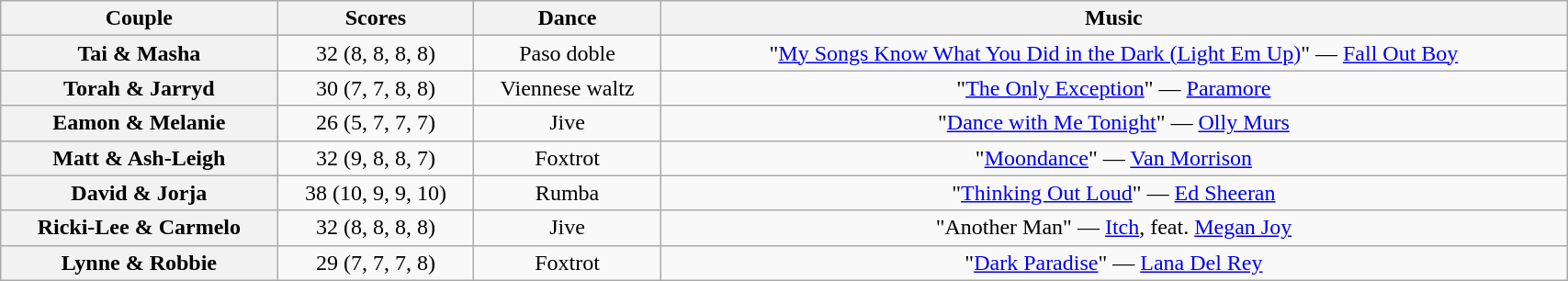<table class="wikitable sortable" style="text-align:center; width: 90%">
<tr>
<th scope="col">Couple</th>
<th scope="col">Scores</th>
<th scope="col" class="unsortable">Dance</th>
<th scope="col" class="unsortable">Music</th>
</tr>
<tr>
<th scope="row">Tai & Masha</th>
<td>32 (8, 8, 8, 8)</td>
<td>Paso doble</td>
<td>"<a href='#'>My Songs Know What You Did in the Dark (Light Em Up)</a>" — <a href='#'>Fall Out Boy</a></td>
</tr>
<tr>
<th scope="row">Torah & Jarryd</th>
<td>30 (7, 7, 8, 8)</td>
<td>Viennese waltz</td>
<td>"<a href='#'>The Only Exception</a>" — <a href='#'>Paramore</a></td>
</tr>
<tr>
<th scope="row">Eamon & Melanie</th>
<td>26 (5, 7, 7, 7)</td>
<td>Jive</td>
<td>"<a href='#'>Dance with Me Tonight</a>" — <a href='#'>Olly Murs</a></td>
</tr>
<tr>
<th scope="row">Matt & Ash-Leigh</th>
<td>32 (9, 8, 8, 7)</td>
<td>Foxtrot</td>
<td>"<a href='#'>Moondance</a>" — <a href='#'>Van Morrison</a></td>
</tr>
<tr>
<th scope="row">David & Jorja</th>
<td>38 (10, 9, 9, 10)</td>
<td>Rumba</td>
<td>"<a href='#'>Thinking Out Loud</a>" — <a href='#'>Ed Sheeran</a></td>
</tr>
<tr>
<th scope="row">Ricki-Lee & Carmelo</th>
<td>32 (8, 8, 8, 8)</td>
<td>Jive</td>
<td>"Another Man" — <a href='#'>Itch</a>, feat. <a href='#'>Megan Joy</a></td>
</tr>
<tr>
<th scope="row">Lynne & Robbie</th>
<td>29 (7, 7, 7, 8)</td>
<td>Foxtrot</td>
<td>"<a href='#'>Dark Paradise</a>" — <a href='#'>Lana Del Rey</a></td>
</tr>
</table>
